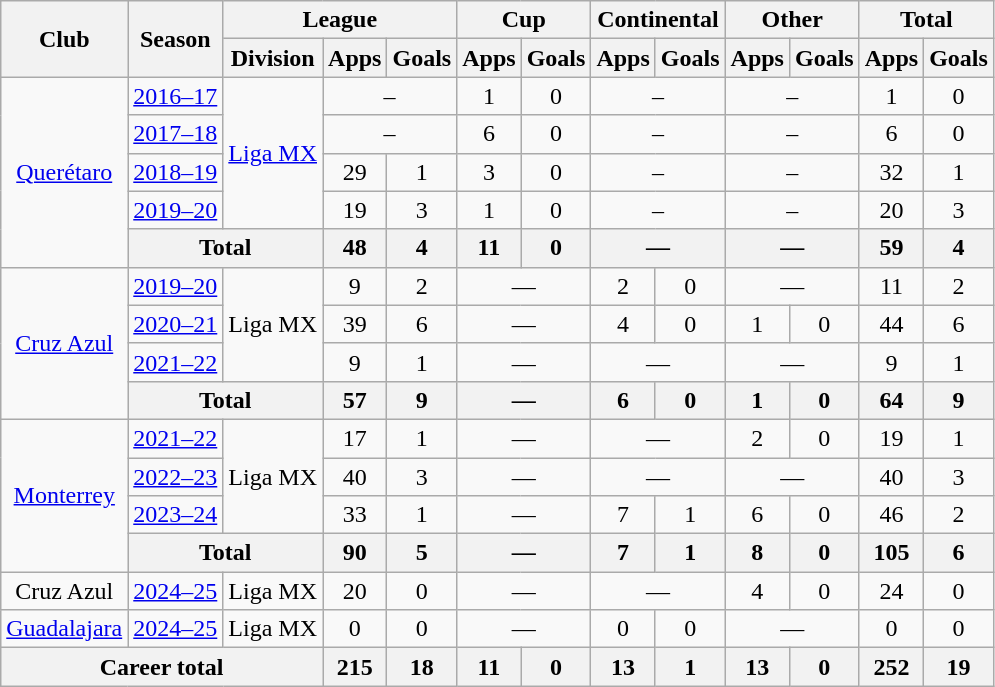<table class="wikitable" style="text-align: center">
<tr>
<th rowspan="2">Club</th>
<th rowspan="2">Season</th>
<th colspan="3">League</th>
<th colspan="2">Cup</th>
<th colspan="2">Continental</th>
<th colspan="2">Other</th>
<th colspan="2">Total</th>
</tr>
<tr>
<th>Division</th>
<th>Apps</th>
<th>Goals</th>
<th>Apps</th>
<th>Goals</th>
<th>Apps</th>
<th>Goals</th>
<th>Apps</th>
<th>Goals</th>
<th>Apps</th>
<th>Goals</th>
</tr>
<tr>
<td rowspan="5"><a href='#'>Querétaro</a></td>
<td><a href='#'>2016–17</a></td>
<td rowspan="4"><a href='#'>Liga MX</a></td>
<td colspan="2">–</td>
<td>1</td>
<td>0</td>
<td colspan="2">–</td>
<td colspan="2">–</td>
<td>1</td>
<td>0</td>
</tr>
<tr>
<td><a href='#'>2017–18</a></td>
<td colspan="2">–</td>
<td>6</td>
<td>0</td>
<td colspan="2">–</td>
<td colspan="2">–</td>
<td>6</td>
<td>0</td>
</tr>
<tr>
<td><a href='#'>2018–19</a></td>
<td>29</td>
<td>1</td>
<td>3</td>
<td>0</td>
<td colspan="2">–</td>
<td colspan="2">–</td>
<td>32</td>
<td>1</td>
</tr>
<tr>
<td><a href='#'>2019–20</a></td>
<td>19</td>
<td>3</td>
<td>1</td>
<td>0</td>
<td colspan="2">–</td>
<td colspan="2">–</td>
<td>20</td>
<td>3</td>
</tr>
<tr>
<th colspan="2">Total</th>
<th>48</th>
<th>4</th>
<th>11</th>
<th>0</th>
<th colspan=2>—</th>
<th colspan=2>—</th>
<th>59</th>
<th>4</th>
</tr>
<tr>
<td rowspan="4"><a href='#'>Cruz Azul</a></td>
<td><a href='#'>2019–20</a></td>
<td rowspan="3">Liga MX</td>
<td>9</td>
<td>2</td>
<td colspan=2>—</td>
<td>2</td>
<td>0</td>
<td colspan=2>—</td>
<td>11</td>
<td>2</td>
</tr>
<tr>
<td><a href='#'>2020–21</a></td>
<td>39</td>
<td>6</td>
<td colspan="2">—</td>
<td>4</td>
<td>0</td>
<td>1</td>
<td>0</td>
<td>44</td>
<td>6</td>
</tr>
<tr>
<td><a href='#'>2021–22</a></td>
<td>9</td>
<td>1</td>
<td colspan=2>—</td>
<td colspan="2">—</td>
<td colspan="2">—</td>
<td>9</td>
<td>1</td>
</tr>
<tr>
<th colspan="2">Total</th>
<th>57</th>
<th>9</th>
<th colspan="2">—</th>
<th>6</th>
<th>0</th>
<th>1</th>
<th>0</th>
<th>64</th>
<th>9</th>
</tr>
<tr>
<td rowspan="4"><a href='#'>Monterrey</a></td>
<td><a href='#'>2021–22</a></td>
<td rowspan="3">Liga MX</td>
<td>17</td>
<td>1</td>
<td colspan="2">—</td>
<td colspan="2">—</td>
<td>2</td>
<td>0</td>
<td>19</td>
<td>1</td>
</tr>
<tr>
<td><a href='#'>2022–23</a></td>
<td>40</td>
<td>3</td>
<td colspan="2">—</td>
<td colspan="2">—</td>
<td colspan="2">—</td>
<td>40</td>
<td>3</td>
</tr>
<tr>
<td><a href='#'>2023–24</a></td>
<td>33</td>
<td>1</td>
<td colspan="2">—</td>
<td>7</td>
<td>1</td>
<td>6</td>
<td>0</td>
<td>46</td>
<td>2</td>
</tr>
<tr>
<th colspan="2">Total</th>
<th>90</th>
<th>5</th>
<th colspan="2">—</th>
<th>7</th>
<th>1</th>
<th>8</th>
<th>0</th>
<th>105</th>
<th>6</th>
</tr>
<tr>
<td>Cruz Azul</td>
<td><a href='#'>2024–25</a></td>
<td>Liga MX</td>
<td>20</td>
<td>0</td>
<td colspan="2">—</td>
<td colspan="2">—</td>
<td>4</td>
<td>0</td>
<td>24</td>
<td>0</td>
</tr>
<tr>
<td rowspan="1"><a href='#'>Guadalajara</a></td>
<td><a href='#'>2024–25</a></td>
<td rowspan="1">Liga MX</td>
<td>0</td>
<td>0</td>
<td colspan="2">—</td>
<td>0</td>
<td>0</td>
<td colspan="2">—</td>
<td>0</td>
<td>0</td>
</tr>
<tr>
<th colspan="3">Career total</th>
<th>215</th>
<th>18</th>
<th>11</th>
<th>0</th>
<th>13</th>
<th>1</th>
<th>13</th>
<th>0</th>
<th>252</th>
<th>19</th>
</tr>
</table>
